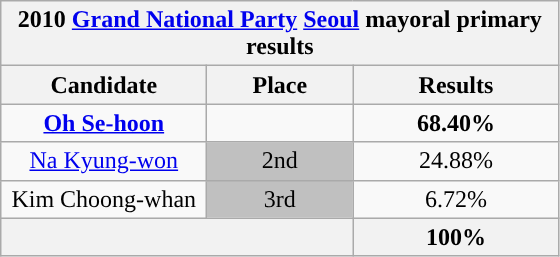<table class="wikitable" style="text-align:center;">
<tr>
<th colspan=4>2010 <a href='#'>Grand National Party</a> <a href='#'>Seoul</a> mayoral primary results</th>
</tr>
<tr>
<th width=130><strong>Candidate</strong></th>
<th width=90><strong>Place</strong></th>
<th width=130><strong>Results</strong></th>
</tr>
<tr>
<td><strong><a href='#'>Oh Se-hoon</a></strong></td>
<td style="background:"><strong></strong></td>
<td><strong>68.40%</strong></td>
</tr>
<tr>
<td><a href='#'>Na Kyung-won</a></td>
<td bgcolor=silver>2nd</td>
<td>24.88%</td>
</tr>
<tr>
<td>Kim Choong-whan</td>
<td bgcolor=silver>3rd</td>
<td>6.72%</td>
</tr>
<tr>
<th colspan=2></th>
<th>100%</th>
</tr>
</table>
